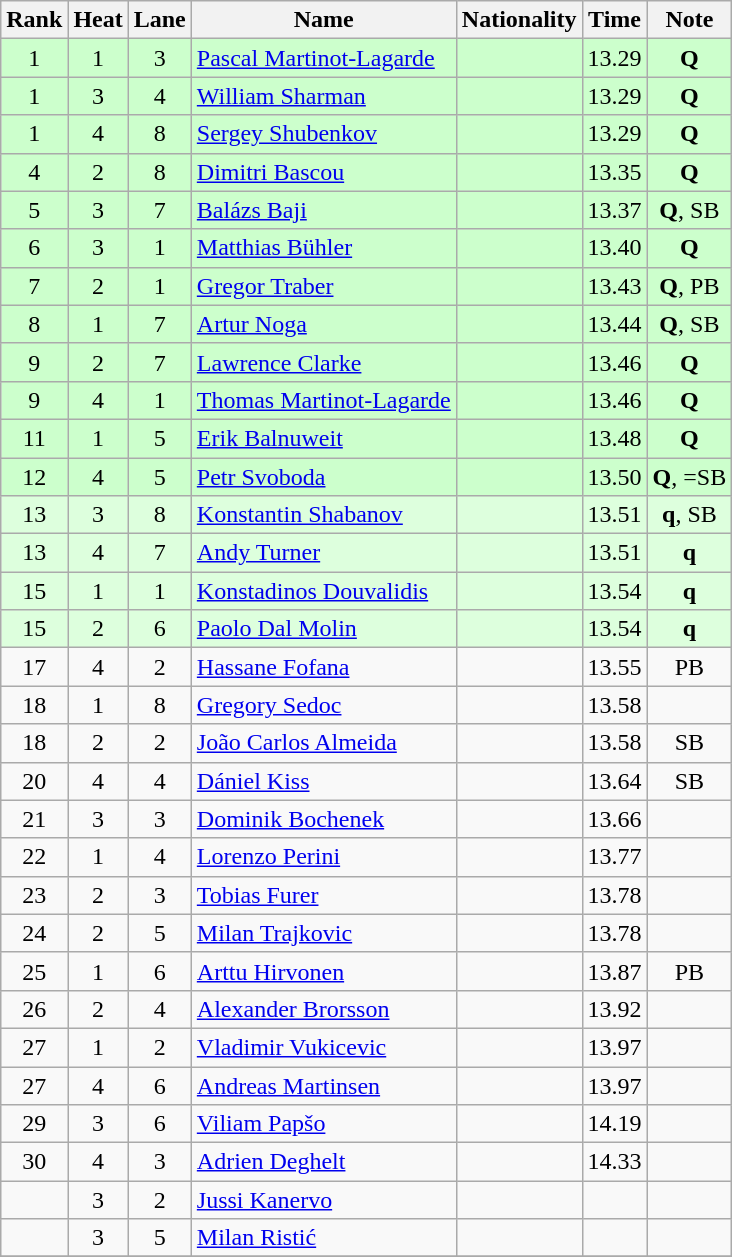<table class="wikitable sortable" style="text-align:center">
<tr>
<th>Rank</th>
<th>Heat</th>
<th>Lane</th>
<th>Name</th>
<th>Nationality</th>
<th>Time</th>
<th>Note</th>
</tr>
<tr bgcolor=ccffcc>
<td>1</td>
<td>1</td>
<td>3</td>
<td align=left><a href='#'>Pascal Martinot-Lagarde</a></td>
<td align=left></td>
<td>13.29</td>
<td><strong>Q</strong></td>
</tr>
<tr bgcolor=ccffcc>
<td>1</td>
<td>3</td>
<td>4</td>
<td align=left><a href='#'>William Sharman</a></td>
<td align=left></td>
<td>13.29</td>
<td><strong>Q</strong></td>
</tr>
<tr bgcolor=ccffcc>
<td>1</td>
<td>4</td>
<td>8</td>
<td align=left><a href='#'>Sergey Shubenkov</a></td>
<td align=left></td>
<td>13.29</td>
<td><strong>Q</strong></td>
</tr>
<tr bgcolor=ccffcc>
<td>4</td>
<td>2</td>
<td>8</td>
<td align=left><a href='#'>Dimitri Bascou</a></td>
<td align=left></td>
<td>13.35</td>
<td><strong>Q</strong></td>
</tr>
<tr bgcolor=ccffcc>
<td>5</td>
<td>3</td>
<td>7</td>
<td align=left><a href='#'>Balázs Baji</a></td>
<td align=left></td>
<td>13.37</td>
<td><strong>Q</strong>, SB</td>
</tr>
<tr bgcolor=ccffcc>
<td>6</td>
<td>3</td>
<td>1</td>
<td align=left><a href='#'>Matthias Bühler</a></td>
<td align=left></td>
<td>13.40</td>
<td><strong>Q</strong></td>
</tr>
<tr bgcolor=ccffcc>
<td>7</td>
<td>2</td>
<td>1</td>
<td align=left><a href='#'>Gregor Traber</a></td>
<td align=left></td>
<td>13.43</td>
<td><strong>Q</strong>, PB</td>
</tr>
<tr bgcolor=ccffcc>
<td>8</td>
<td>1</td>
<td>7</td>
<td align=left><a href='#'>Artur Noga</a></td>
<td align=left></td>
<td>13.44</td>
<td><strong>Q</strong>, SB</td>
</tr>
<tr bgcolor=ccffcc>
<td>9</td>
<td>2</td>
<td>7</td>
<td align=left><a href='#'>Lawrence Clarke</a></td>
<td align=left></td>
<td>13.46</td>
<td><strong>Q</strong></td>
</tr>
<tr bgcolor=ccffcc>
<td>9</td>
<td>4</td>
<td>1</td>
<td align=left><a href='#'>Thomas Martinot-Lagarde</a></td>
<td align=left></td>
<td>13.46</td>
<td><strong>Q</strong></td>
</tr>
<tr bgcolor=ccffcc>
<td>11</td>
<td>1</td>
<td>5</td>
<td align=left><a href='#'>Erik Balnuweit</a></td>
<td align=left></td>
<td>13.48</td>
<td><strong>Q</strong></td>
</tr>
<tr bgcolor=ccffcc>
<td>12</td>
<td>4</td>
<td>5</td>
<td align=left><a href='#'>Petr Svoboda</a></td>
<td align=left></td>
<td>13.50</td>
<td><strong>Q</strong>, =SB</td>
</tr>
<tr bgcolor=ddffdd>
<td>13</td>
<td>3</td>
<td>8</td>
<td align=left><a href='#'>Konstantin Shabanov</a></td>
<td align=left></td>
<td>13.51</td>
<td><strong>q</strong>, SB</td>
</tr>
<tr bgcolor=ddffdd>
<td>13</td>
<td>4</td>
<td>7</td>
<td align=left><a href='#'>Andy Turner</a></td>
<td align=left></td>
<td>13.51</td>
<td><strong>q</strong></td>
</tr>
<tr bgcolor=ddffdd>
<td>15</td>
<td>1</td>
<td>1</td>
<td align=left><a href='#'>Konstadinos Douvalidis</a></td>
<td align=left></td>
<td>13.54</td>
<td><strong>q</strong></td>
</tr>
<tr bgcolor=ddffdd>
<td>15</td>
<td>2</td>
<td>6</td>
<td align=left><a href='#'>Paolo Dal Molin</a></td>
<td align=left></td>
<td>13.54</td>
<td><strong>q</strong></td>
</tr>
<tr>
<td>17</td>
<td>4</td>
<td>2</td>
<td align=left><a href='#'>Hassane Fofana</a></td>
<td align=left></td>
<td>13.55</td>
<td>PB</td>
</tr>
<tr>
<td>18</td>
<td>1</td>
<td>8</td>
<td align=left><a href='#'>Gregory Sedoc</a></td>
<td align=left></td>
<td>13.58</td>
<td></td>
</tr>
<tr>
<td>18</td>
<td>2</td>
<td>2</td>
<td align=left><a href='#'>João Carlos Almeida</a></td>
<td align=left></td>
<td>13.58</td>
<td>SB</td>
</tr>
<tr>
<td>20</td>
<td>4</td>
<td>4</td>
<td align=left><a href='#'>Dániel Kiss</a></td>
<td align=left></td>
<td>13.64</td>
<td>SB</td>
</tr>
<tr>
<td>21</td>
<td>3</td>
<td>3</td>
<td align=left><a href='#'>Dominik Bochenek</a></td>
<td align=left></td>
<td>13.66</td>
<td></td>
</tr>
<tr>
<td>22</td>
<td>1</td>
<td>4</td>
<td align=left><a href='#'>Lorenzo Perini</a></td>
<td align=left></td>
<td>13.77</td>
<td></td>
</tr>
<tr>
<td>23</td>
<td>2</td>
<td>3</td>
<td align=left><a href='#'>Tobias Furer</a></td>
<td align=left></td>
<td>13.78</td>
<td></td>
</tr>
<tr>
<td>24</td>
<td>2</td>
<td>5</td>
<td align=left><a href='#'>Milan Trajkovic</a></td>
<td align=left></td>
<td>13.78</td>
<td></td>
</tr>
<tr>
<td>25</td>
<td>1</td>
<td>6</td>
<td align=left><a href='#'>Arttu Hirvonen</a></td>
<td align=left></td>
<td>13.87</td>
<td>PB</td>
</tr>
<tr>
<td>26</td>
<td>2</td>
<td>4</td>
<td align=left><a href='#'>Alexander Brorsson</a></td>
<td align=left></td>
<td>13.92</td>
<td></td>
</tr>
<tr>
<td>27</td>
<td>1</td>
<td>2</td>
<td align=left><a href='#'>Vladimir Vukicevic</a></td>
<td align=left></td>
<td>13.97</td>
<td></td>
</tr>
<tr>
<td>27</td>
<td>4</td>
<td>6</td>
<td align=left><a href='#'>Andreas Martinsen</a></td>
<td align=left></td>
<td>13.97</td>
<td></td>
</tr>
<tr>
<td>29</td>
<td>3</td>
<td>6</td>
<td align=left><a href='#'>Viliam Papšo</a></td>
<td align=left></td>
<td>14.19</td>
<td></td>
</tr>
<tr>
<td>30</td>
<td>4</td>
<td>3</td>
<td align=left><a href='#'>Adrien Deghelt</a></td>
<td align=left></td>
<td>14.33</td>
<td></td>
</tr>
<tr>
<td></td>
<td>3</td>
<td>2</td>
<td align=left><a href='#'>Jussi Kanervo</a></td>
<td align=left></td>
<td></td>
<td></td>
</tr>
<tr>
<td></td>
<td>3</td>
<td>5</td>
<td align=left><a href='#'>Milan Ristić</a></td>
<td align=left></td>
<td></td>
<td></td>
</tr>
<tr>
</tr>
</table>
